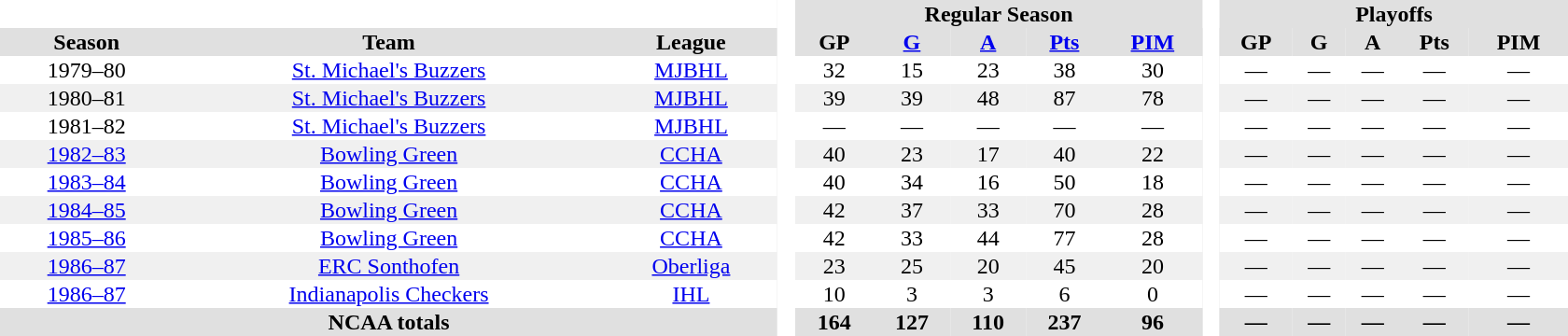<table border="0" cellpadding="1" cellspacing="0" style="text-align:center; width:70em">
<tr bgcolor="#e0e0e0">
<th colspan="3"  bgcolor="#ffffff"> </th>
<th rowspan="99" bgcolor="#ffffff"> </th>
<th colspan="5">Regular Season</th>
<th rowspan="99" bgcolor="#ffffff"> </th>
<th colspan="5">Playoffs</th>
</tr>
<tr bgcolor="#e0e0e0">
<th>Season</th>
<th>Team</th>
<th>League</th>
<th>GP</th>
<th><a href='#'>G</a></th>
<th><a href='#'>A</a></th>
<th><a href='#'>Pts</a></th>
<th><a href='#'>PIM</a></th>
<th>GP</th>
<th>G</th>
<th>A</th>
<th>Pts</th>
<th>PIM</th>
</tr>
<tr>
<td>1979–80</td>
<td><a href='#'>St. Michael's Buzzers</a></td>
<td><a href='#'>MJBHL</a></td>
<td>32</td>
<td>15</td>
<td>23</td>
<td>38</td>
<td>30</td>
<td>—</td>
<td>—</td>
<td>—</td>
<td>—</td>
<td>—</td>
</tr>
<tr bgcolor="f0f0f0">
<td>1980–81</td>
<td><a href='#'>St. Michael's Buzzers</a></td>
<td><a href='#'>MJBHL</a></td>
<td>39</td>
<td>39</td>
<td>48</td>
<td>87</td>
<td>78</td>
<td>—</td>
<td>—</td>
<td>—</td>
<td>—</td>
<td>—</td>
</tr>
<tr>
<td>1981–82</td>
<td><a href='#'>St. Michael's Buzzers</a></td>
<td><a href='#'>MJBHL</a></td>
<td>—</td>
<td>—</td>
<td>—</td>
<td>—</td>
<td>—</td>
<td>—</td>
<td>—</td>
<td>—</td>
<td>—</td>
<td>—</td>
</tr>
<tr bgcolor="f0f0f0">
<td><a href='#'>1982–83</a></td>
<td><a href='#'>Bowling Green</a></td>
<td><a href='#'>CCHA</a></td>
<td>40</td>
<td>23</td>
<td>17</td>
<td>40</td>
<td>22</td>
<td>—</td>
<td>—</td>
<td>—</td>
<td>—</td>
<td>—</td>
</tr>
<tr>
<td><a href='#'>1983–84</a></td>
<td><a href='#'>Bowling Green</a></td>
<td><a href='#'>CCHA</a></td>
<td>40</td>
<td>34</td>
<td>16</td>
<td>50</td>
<td>18</td>
<td>—</td>
<td>—</td>
<td>—</td>
<td>—</td>
<td>—</td>
</tr>
<tr bgcolor="f0f0f0">
<td><a href='#'>1984–85</a></td>
<td><a href='#'>Bowling Green</a></td>
<td><a href='#'>CCHA</a></td>
<td>42</td>
<td>37</td>
<td>33</td>
<td>70</td>
<td>28</td>
<td>—</td>
<td>—</td>
<td>—</td>
<td>—</td>
<td>—</td>
</tr>
<tr>
<td><a href='#'>1985–86</a></td>
<td><a href='#'>Bowling Green</a></td>
<td><a href='#'>CCHA</a></td>
<td>42</td>
<td>33</td>
<td>44</td>
<td>77</td>
<td>28</td>
<td>—</td>
<td>—</td>
<td>—</td>
<td>—</td>
<td>—</td>
</tr>
<tr bgcolor="f0f0f0">
<td><a href='#'>1986–87</a></td>
<td><a href='#'>ERC Sonthofen</a></td>
<td><a href='#'>Oberliga</a></td>
<td>23</td>
<td>25</td>
<td>20</td>
<td>45</td>
<td>20</td>
<td>—</td>
<td>—</td>
<td>—</td>
<td>—</td>
<td>—</td>
</tr>
<tr>
<td><a href='#'>1986–87</a></td>
<td><a href='#'>Indianapolis Checkers</a></td>
<td><a href='#'>IHL</a></td>
<td>10</td>
<td>3</td>
<td>3</td>
<td>6</td>
<td>0</td>
<td>—</td>
<td>—</td>
<td>—</td>
<td>—</td>
<td>—</td>
</tr>
<tr bgcolor="#e0e0e0">
<th colspan="3">NCAA totals</th>
<th>164</th>
<th>127</th>
<th>110</th>
<th>237</th>
<th>96</th>
<th>—</th>
<th>—</th>
<th>—</th>
<th>—</th>
<th>—</th>
</tr>
</table>
